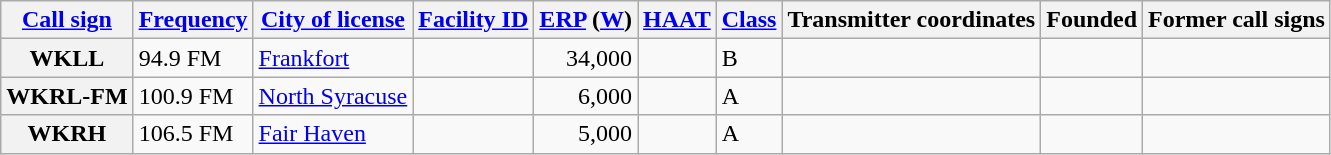<table class="wikitable sortable">
<tr>
<th scope="col"><a href='#'>Call sign</a></th>
<th scope="col" data-sort-type="number"><a href='#'>Frequency</a></th>
<th scope="col"><a href='#'>City of license</a></th>
<th scope="col" data-sort-type="number"><a href='#'>Facility ID</a></th>
<th scope="col" data-sort-type="number"><a href='#'>ERP</a> (<a href='#'>W</a>)</th>
<th scope="col" data-sort-type="number"><a href='#'>HAAT</a></th>
<th scope="col"><a href='#'>Class</a></th>
<th scope = "col" class="unsortable">Transmitter coordinates</th>
<th scope="col" data-sort-type="number">Founded</th>
<th scope = "col" class="unsortable">Former call signs</th>
</tr>
<tr>
<th scope="row">WKLL</th>
<td>94.9 FM </td>
<td><a href='#'>Frankfort</a></td>
<td style="text-align:right;"></td>
<td style="text-align:right;">34,000</td>
<td style="text-align:right;"></td>
<td>B</td>
<td></td>
<td></td>
<td></td>
</tr>
<tr>
<th scope="row">WKRL-FM</th>
<td>100.9 FM</td>
<td><a href='#'>North Syracuse</a></td>
<td style="text-align:right;"></td>
<td style="text-align:right;">6,000</td>
<td style="text-align:right;"></td>
<td>A</td>
<td></td>
<td></td>
<td></td>
</tr>
<tr>
<th scope="row">WKRH</th>
<td>106.5 FM</td>
<td><a href='#'>Fair Haven</a></td>
<td style="text-align:right;"></td>
<td style="text-align:right;">5,000</td>
<td style="text-align:right;"></td>
<td>A</td>
<td></td>
<td></td>
<td></td>
</tr>
</table>
